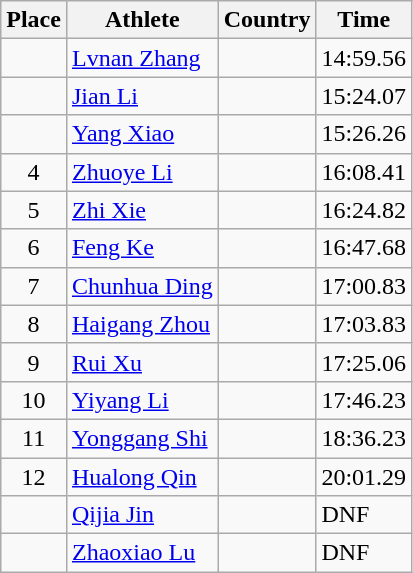<table class="wikitable mw-datatable sortable">
<tr>
<th>Place</th>
<th>Athlete</th>
<th>Country</th>
<th>Time</th>
</tr>
<tr>
<td align=center></td>
<td><a href='#'>Lvnan Zhang</a></td>
<td></td>
<td>14:59.56</td>
</tr>
<tr>
<td align=center></td>
<td><a href='#'>Jian Li</a></td>
<td></td>
<td>15:24.07</td>
</tr>
<tr>
<td align=center></td>
<td><a href='#'>Yang Xiao</a></td>
<td></td>
<td>15:26.26</td>
</tr>
<tr>
<td align=center>4</td>
<td><a href='#'>Zhuoye Li</a></td>
<td></td>
<td>16:08.41</td>
</tr>
<tr>
<td align=center>5</td>
<td><a href='#'>Zhi Xie</a></td>
<td></td>
<td>16:24.82</td>
</tr>
<tr>
<td align=center>6</td>
<td><a href='#'>Feng Ke</a></td>
<td></td>
<td>16:47.68</td>
</tr>
<tr>
<td align=center>7</td>
<td><a href='#'>Chunhua Ding</a></td>
<td></td>
<td>17:00.83</td>
</tr>
<tr>
<td align=center>8</td>
<td><a href='#'>Haigang Zhou</a></td>
<td></td>
<td>17:03.83</td>
</tr>
<tr>
<td align=center>9</td>
<td><a href='#'>Rui Xu</a></td>
<td></td>
<td>17:25.06</td>
</tr>
<tr>
<td align=center>10</td>
<td><a href='#'>Yiyang Li</a></td>
<td></td>
<td>17:46.23</td>
</tr>
<tr>
<td align=center>11</td>
<td><a href='#'>Yonggang Shi</a></td>
<td></td>
<td>18:36.23</td>
</tr>
<tr>
<td align=center>12</td>
<td><a href='#'>Hualong Qin</a></td>
<td></td>
<td>20:01.29</td>
</tr>
<tr>
<td align=center></td>
<td><a href='#'>Qijia Jin</a></td>
<td></td>
<td>DNF</td>
</tr>
<tr>
<td align=center></td>
<td><a href='#'>Zhaoxiao Lu</a></td>
<td></td>
<td>DNF</td>
</tr>
</table>
